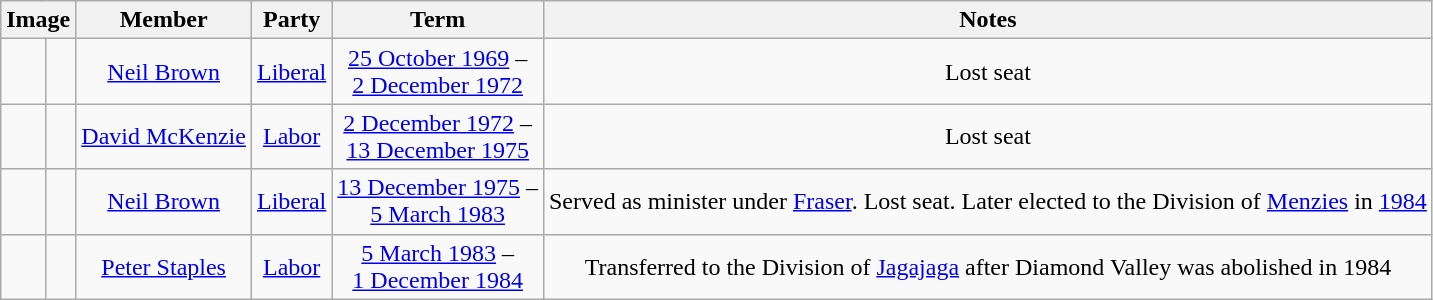<table class=wikitable style="text-align:center">
<tr>
<th colspan=2>Image</th>
<th>Member</th>
<th>Party</th>
<th>Term</th>
<th>Notes</th>
</tr>
<tr>
<td> </td>
<td></td>
<td><a href='#'>Neil Brown</a><br></td>
<td><a href='#'>Liberal</a></td>
<td nowrap><a href='#'>25 October 1969</a> –<br><a href='#'>2 December 1972</a></td>
<td>Lost seat</td>
</tr>
<tr>
<td> </td>
<td></td>
<td><a href='#'>David McKenzie</a><br></td>
<td><a href='#'>Labor</a></td>
<td nowrap><a href='#'>2 December 1972</a> –<br><a href='#'>13 December 1975</a></td>
<td>Lost seat</td>
</tr>
<tr>
<td> </td>
<td></td>
<td><a href='#'>Neil Brown</a><br></td>
<td><a href='#'>Liberal</a></td>
<td nowrap><a href='#'>13 December 1975</a> –<br><a href='#'>5 March 1983</a></td>
<td>Served as minister under <a href='#'>Fraser</a>. Lost seat. Later elected to the Division of <a href='#'>Menzies</a> in <a href='#'>1984</a></td>
</tr>
<tr>
<td> </td>
<td></td>
<td><a href='#'>Peter Staples</a><br></td>
<td><a href='#'>Labor</a></td>
<td nowrap><a href='#'>5 March 1983</a> –<br><a href='#'>1 December 1984</a></td>
<td>Transferred to the Division of <a href='#'>Jagajaga</a> after Diamond Valley was abolished in 1984</td>
</tr>
</table>
